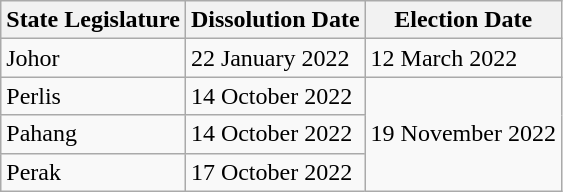<table class="wikitable">
<tr>
<th>State Legislature</th>
<th>Dissolution Date</th>
<th>Election Date</th>
</tr>
<tr>
<td> Johor</td>
<td>22 January 2022</td>
<td>12 March 2022</td>
</tr>
<tr>
<td> Perlis</td>
<td>14 October 2022</td>
<td rowspan="3">19 November 2022</td>
</tr>
<tr>
<td> Pahang</td>
<td>14 October 2022</td>
</tr>
<tr>
<td> Perak</td>
<td>17 October 2022</td>
</tr>
</table>
